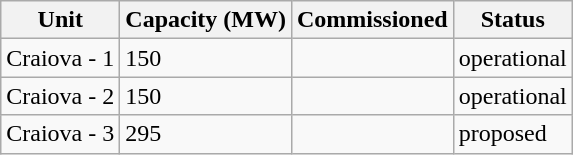<table class="wikitable">
<tr>
<th>Unit</th>
<th>Capacity (MW)</th>
<th>Commissioned</th>
<th>Status</th>
</tr>
<tr>
<td>Craiova - 1</td>
<td>150</td>
<td></td>
<td>operational</td>
</tr>
<tr>
<td>Craiova - 2</td>
<td>150</td>
<td></td>
<td>operational</td>
</tr>
<tr>
<td>Craiova - 3</td>
<td>295</td>
<td></td>
<td>proposed</td>
</tr>
</table>
